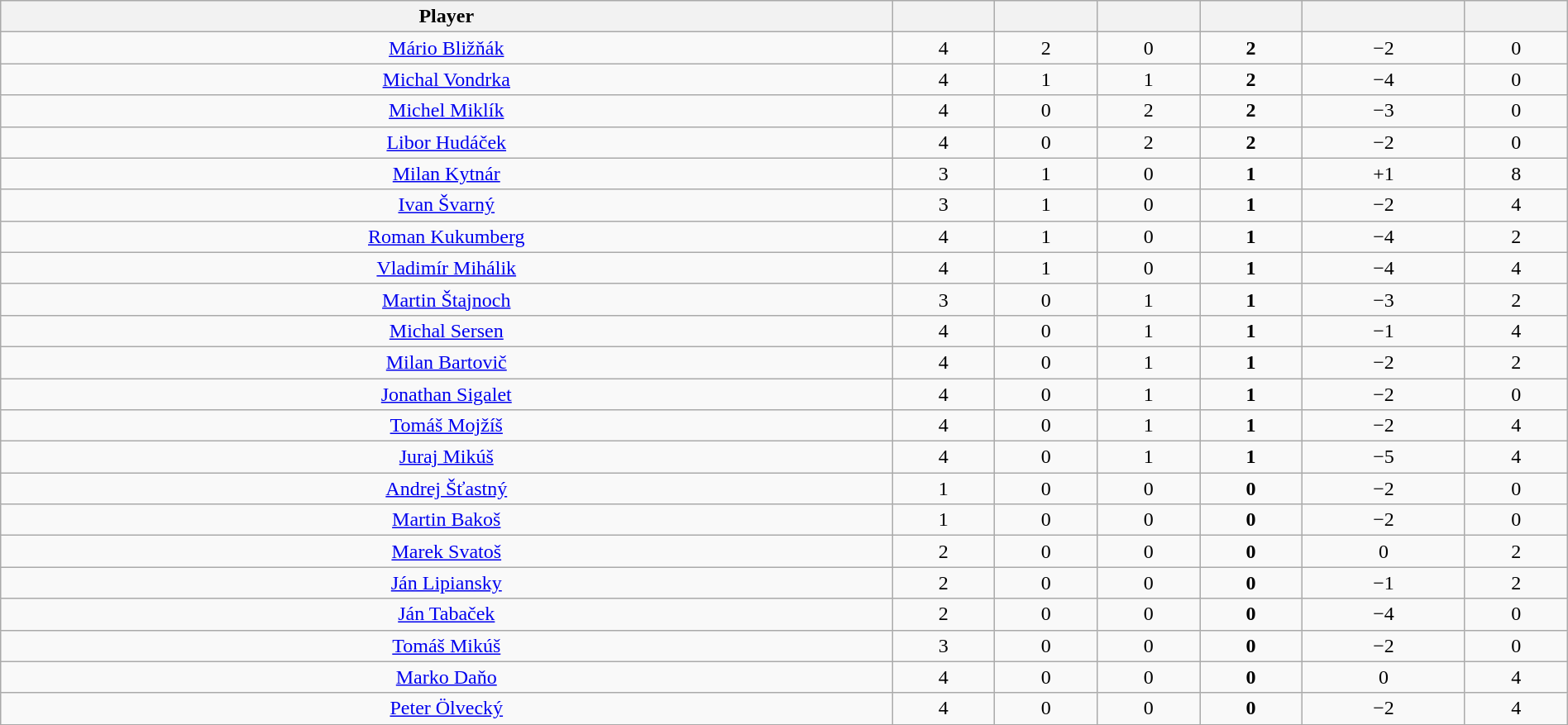<table class="wikitable sortable" style="width:100%; text-align:center;">
<tr align=center>
<th>Player</th>
<th></th>
<th></th>
<th></th>
<th></th>
<th data-sort-type="number"></th>
<th></th>
</tr>
<tr align=center>
<td><a href='#'>Mário Bližňák</a></td>
<td>4</td>
<td>2</td>
<td>0</td>
<td><strong>2</strong></td>
<td>−2</td>
<td>0</td>
</tr>
<tr>
<td><a href='#'>Michal Vondrka</a></td>
<td>4</td>
<td>1</td>
<td>1</td>
<td><strong>2</strong></td>
<td>−4</td>
<td>0</td>
</tr>
<tr>
<td><a href='#'>Michel Miklík</a></td>
<td>4</td>
<td>0</td>
<td>2</td>
<td><strong>2</strong></td>
<td>−3</td>
<td>0</td>
</tr>
<tr>
<td><a href='#'>Libor Hudáček</a></td>
<td>4</td>
<td>0</td>
<td>2</td>
<td><strong>2</strong></td>
<td>−2</td>
<td>0</td>
</tr>
<tr>
<td><a href='#'>Milan Kytnár</a></td>
<td>3</td>
<td>1</td>
<td>0</td>
<td><strong>1</strong></td>
<td>+1</td>
<td>8</td>
</tr>
<tr>
<td><a href='#'>Ivan Švarný</a></td>
<td>3</td>
<td>1</td>
<td>0</td>
<td><strong>1</strong></td>
<td>−2</td>
<td>4</td>
</tr>
<tr>
<td><a href='#'>Roman Kukumberg</a></td>
<td>4</td>
<td>1</td>
<td>0</td>
<td><strong>1</strong></td>
<td>−4</td>
<td>2</td>
</tr>
<tr>
<td><a href='#'>Vladimír Mihálik</a></td>
<td>4</td>
<td>1</td>
<td>0</td>
<td><strong>1</strong></td>
<td>−4</td>
<td>4</td>
</tr>
<tr>
<td><a href='#'>Martin Štajnoch</a></td>
<td>3</td>
<td>0</td>
<td>1</td>
<td><strong>1</strong></td>
<td>−3</td>
<td>2</td>
</tr>
<tr>
<td><a href='#'>Michal Sersen</a></td>
<td>4</td>
<td>0</td>
<td>1</td>
<td><strong>1</strong></td>
<td>−1</td>
<td>4</td>
</tr>
<tr>
<td><a href='#'>Milan Bartovič</a></td>
<td>4</td>
<td>0</td>
<td>1</td>
<td><strong>1</strong></td>
<td>−2</td>
<td>2</td>
</tr>
<tr>
<td><a href='#'>Jonathan Sigalet</a></td>
<td>4</td>
<td>0</td>
<td>1</td>
<td><strong>1</strong></td>
<td>−2</td>
<td>0</td>
</tr>
<tr>
<td><a href='#'>Tomáš Mojžíš</a></td>
<td>4</td>
<td>0</td>
<td>1</td>
<td><strong>1</strong></td>
<td>−2</td>
<td>4</td>
</tr>
<tr>
<td><a href='#'>Juraj Mikúš</a></td>
<td>4</td>
<td>0</td>
<td>1</td>
<td><strong>1</strong></td>
<td>−5</td>
<td>4</td>
</tr>
<tr>
<td><a href='#'>Andrej Šťastný</a></td>
<td>1</td>
<td>0</td>
<td>0</td>
<td><strong>0</strong></td>
<td>−2</td>
<td>0</td>
</tr>
<tr>
<td><a href='#'>Martin Bakoš</a></td>
<td>1</td>
<td>0</td>
<td>0</td>
<td><strong>0</strong></td>
<td>−2</td>
<td>0</td>
</tr>
<tr>
<td><a href='#'>Marek Svatoš</a></td>
<td>2</td>
<td>0</td>
<td>0</td>
<td><strong>0</strong></td>
<td>0</td>
<td>2</td>
</tr>
<tr>
<td><a href='#'>Ján Lipiansky</a></td>
<td>2</td>
<td>0</td>
<td>0</td>
<td><strong>0</strong></td>
<td>−1</td>
<td>2</td>
</tr>
<tr>
<td><a href='#'>Ján Tabaček</a></td>
<td>2</td>
<td>0</td>
<td>0</td>
<td><strong>0</strong></td>
<td>−4</td>
<td>0</td>
</tr>
<tr>
<td><a href='#'>Tomáš Mikúš</a></td>
<td>3</td>
<td>0</td>
<td>0</td>
<td><strong>0</strong></td>
<td>−2</td>
<td>0</td>
</tr>
<tr>
<td><a href='#'>Marko Daňo</a></td>
<td>4</td>
<td>0</td>
<td>0</td>
<td><strong>0</strong></td>
<td>0</td>
<td>4</td>
</tr>
<tr>
<td><a href='#'>Peter Ölvecký</a></td>
<td>4</td>
<td>0</td>
<td>0</td>
<td><strong>0</strong></td>
<td>−2</td>
<td>4</td>
</tr>
<tr>
</tr>
</table>
